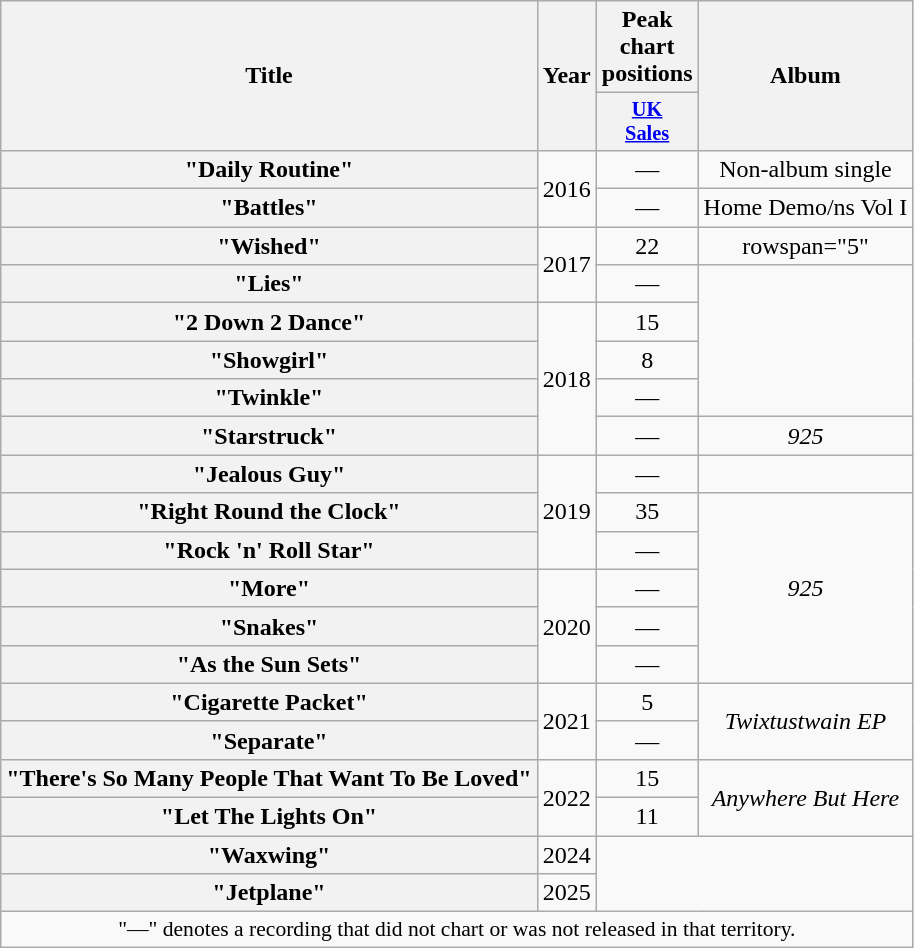<table class="wikitable plainrowheaders" style="text-align:center;">
<tr>
<th scope="col" rowspan="2">Title</th>
<th scope="col" rowspan="2">Year</th>
<th scope="col" colspan="1">Peak chart positions</th>
<th scope="col" rowspan="2">Album</th>
</tr>
<tr>
<th scope="col" style="width:3em;font-size:85%;"><a href='#'>UK<br>Sales</a><br></th>
</tr>
<tr>
<th scope="row">"Daily Routine"</th>
<td rowspan="2">2016</td>
<td>—</td>
<td>Non-album single</td>
</tr>
<tr>
<th scope="row">"Battles"</th>
<td>—</td>
<td>Home Demo/ns Vol I</td>
</tr>
<tr>
<th scope="row">"Wished"</th>
<td rowspan="2">2017</td>
<td>22</td>
<td>rowspan="5" </td>
</tr>
<tr>
<th scope="row">"Lies"</th>
<td>—</td>
</tr>
<tr>
<th scope="row">"2 Down 2 Dance"</th>
<td rowspan="4">2018</td>
<td>15</td>
</tr>
<tr>
<th scope="row">"Showgirl"</th>
<td>8</td>
</tr>
<tr>
<th scope="row">"Twinkle"</th>
<td>—</td>
</tr>
<tr>
<th scope="row">"Starstruck"</th>
<td>—</td>
<td><em>925</em></td>
</tr>
<tr>
<th scope="row">"Jealous Guy"</th>
<td rowspan="3">2019</td>
<td>—</td>
<td></td>
</tr>
<tr>
<th scope="row">"Right Round the Clock"</th>
<td>35</td>
<td rowspan="5"><em>925</em></td>
</tr>
<tr>
<th scope="row">"Rock 'n' Roll Star"</th>
<td>—</td>
</tr>
<tr>
<th scope="row">"More"</th>
<td rowspan="3">2020</td>
<td>—</td>
</tr>
<tr>
<th scope="row">"Snakes"</th>
<td>—</td>
</tr>
<tr>
<th scope="row">"As the Sun Sets"</th>
<td>—</td>
</tr>
<tr>
<th scope="row">"Cigarette Packet"</th>
<td rowspan="2">2021</td>
<td>5</td>
<td rowspan="2"><em>Twixtustwain EP</em></td>
</tr>
<tr>
<th scope="row">"Separate"</th>
<td>—</td>
</tr>
<tr>
<th scope="row">"There's So Many People That Want To Be Loved"</th>
<td rowspan="2">2022</td>
<td>15</td>
<td rowspan="2"><em>Anywhere But Here</em></td>
</tr>
<tr>
<th scope="row">"Let The Lights On"</th>
<td>11</td>
</tr>
<tr>
<th scope="row">"Waxwing"</th>
<td>2024</td>
</tr>
<tr>
<th scope="row">"Jetplane"</th>
<td>2025</td>
</tr>
<tr>
<td colspan="10" style="font-size:90%">"—" denotes a recording that did not chart or was not released in that territory.</td>
</tr>
</table>
